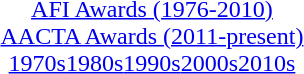<table id=toc class=toc summary=Contents>
<tr>
<th></th>
</tr>
<tr>
<td align=center><a href='#'>AFI Awards (1976-2010)</a><br><a href='#'>AACTA Awards (2011-present)</a><br><a href='#'>1970s</a><a href='#'>1980s</a><a href='#'>1990s</a><a href='#'>2000s</a><a href='#'>2010s</a></td>
</tr>
</table>
